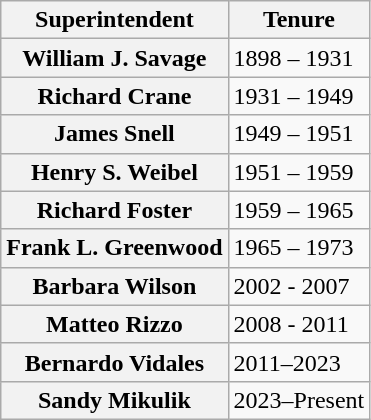<table class="wikitable sortable plainrowheaders">
<tr>
<th scope="col">Superintendent</th>
<th scope="col">Tenure</th>
</tr>
<tr>
<th scope="row" align="left">William J. Savage</th>
<td>1898 – 1931</td>
</tr>
<tr>
<th scope="row" align="left">Richard Crane</th>
<td>1931 – 1949</td>
</tr>
<tr>
<th scope="row" align="left">James Snell</th>
<td>1949 – 1951</td>
</tr>
<tr>
<th scope="row" align="left">Henry S. Weibel</th>
<td>1951 – 1959</td>
</tr>
<tr>
<th scope="row" align="left">Richard Foster</th>
<td>1959 – 1965</td>
</tr>
<tr>
<th scope="row" align="left">Frank L. Greenwood</th>
<td>1965 – 1973</td>
</tr>
<tr>
<th scope="row" align="left">Barbara Wilson</th>
<td>2002 - 2007</td>
</tr>
<tr>
<th scope="row" align="left">Matteo Rizzo</th>
<td>2008 - 2011</td>
</tr>
<tr>
<th scope="row" align="left">Bernardo Vidales</th>
<td>2011–2023</td>
</tr>
<tr>
<th scope="row" align="left">Sandy Mikulik</th>
<td>2023–Present</td>
</tr>
</table>
